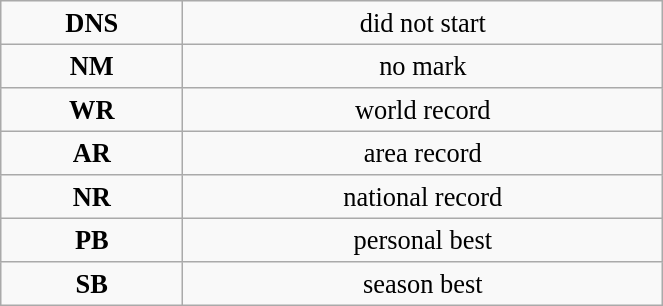<table class="wikitable" style=" text-align:center; font-size:110%;" width="35%">
<tr>
<td><strong>DNS</strong></td>
<td>did not start</td>
</tr>
<tr>
<td><strong>NM</strong></td>
<td>no mark</td>
</tr>
<tr>
<td><strong>WR</strong></td>
<td>world record</td>
</tr>
<tr>
<td><strong>AR</strong></td>
<td>area record</td>
</tr>
<tr>
<td><strong>NR</strong></td>
<td>national record</td>
</tr>
<tr>
<td><strong>PB</strong></td>
<td>personal best</td>
</tr>
<tr>
<td><strong>SB</strong></td>
<td>season best</td>
</tr>
</table>
